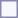<table style="border:1px solid #8888aa; background-color:#f7f8ff; padding:5px; font-size:95%; margin: 0px 12px 12px 0px;">
</table>
